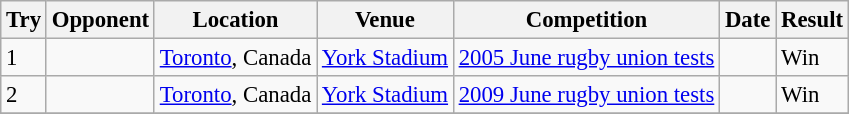<table class="wikitable sortable" style="font-size:95%">
<tr>
<th>Try</th>
<th>Opponent</th>
<th>Location</th>
<th>Venue</th>
<th>Competition</th>
<th>Date</th>
<th>Result</th>
</tr>
<tr>
<td>1</td>
<td></td>
<td><a href='#'>Toronto</a>, Canada</td>
<td><a href='#'>York Stadium</a></td>
<td><a href='#'>2005 June rugby union tests</a></td>
<td></td>
<td>Win</td>
</tr>
<tr>
<td>2</td>
<td></td>
<td><a href='#'>Toronto</a>, Canada</td>
<td><a href='#'>York Stadium</a></td>
<td><a href='#'>2009 June rugby union tests</a></td>
<td></td>
<td>Win</td>
</tr>
<tr>
</tr>
</table>
